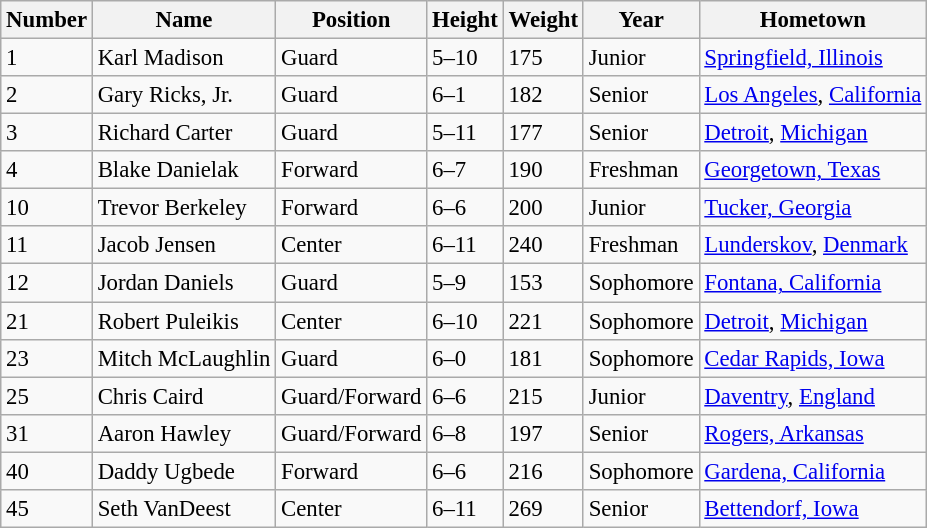<table class="wikitable sortable" style="font-size: 95%;">
<tr>
<th>Number</th>
<th>Name</th>
<th>Position</th>
<th>Height</th>
<th>Weight</th>
<th>Year</th>
<th>Hometown</th>
</tr>
<tr>
<td>1</td>
<td>Karl Madison</td>
<td>Guard</td>
<td>5–10</td>
<td>175</td>
<td>Junior</td>
<td><a href='#'>Springfield, Illinois</a></td>
</tr>
<tr>
<td>2</td>
<td>Gary Ricks, Jr.</td>
<td>Guard</td>
<td>6–1</td>
<td>182</td>
<td>Senior</td>
<td><a href='#'>Los Angeles</a>, <a href='#'>California</a></td>
</tr>
<tr>
<td>3</td>
<td>Richard Carter</td>
<td>Guard</td>
<td>5–11</td>
<td>177</td>
<td>Senior</td>
<td><a href='#'>Detroit</a>, <a href='#'>Michigan</a></td>
</tr>
<tr>
<td>4</td>
<td>Blake Danielak</td>
<td>Forward</td>
<td>6–7</td>
<td>190</td>
<td>Freshman</td>
<td><a href='#'>Georgetown, Texas</a></td>
</tr>
<tr>
<td>10</td>
<td>Trevor Berkeley</td>
<td>Forward</td>
<td>6–6</td>
<td>200</td>
<td>Junior</td>
<td><a href='#'>Tucker, Georgia</a></td>
</tr>
<tr>
<td>11</td>
<td>Jacob Jensen</td>
<td>Center</td>
<td>6–11</td>
<td>240</td>
<td>Freshman</td>
<td><a href='#'>Lunderskov</a>, <a href='#'>Denmark</a></td>
</tr>
<tr>
<td>12</td>
<td>Jordan Daniels</td>
<td>Guard</td>
<td>5–9</td>
<td>153</td>
<td>Sophomore</td>
<td><a href='#'>Fontana, California</a></td>
</tr>
<tr>
<td>21</td>
<td>Robert Puleikis</td>
<td>Center</td>
<td>6–10</td>
<td>221</td>
<td>Sophomore</td>
<td><a href='#'>Detroit</a>, <a href='#'>Michigan</a></td>
</tr>
<tr>
<td>23</td>
<td>Mitch McLaughlin</td>
<td>Guard</td>
<td>6–0</td>
<td>181</td>
<td>Sophomore</td>
<td><a href='#'>Cedar Rapids, Iowa</a></td>
</tr>
<tr>
<td>25</td>
<td>Chris Caird</td>
<td>Guard/Forward</td>
<td>6–6</td>
<td>215</td>
<td>Junior</td>
<td><a href='#'>Daventry</a>, <a href='#'>England</a></td>
</tr>
<tr>
<td>31</td>
<td>Aaron Hawley</td>
<td>Guard/Forward</td>
<td>6–8</td>
<td>197</td>
<td>Senior</td>
<td><a href='#'>Rogers, Arkansas</a></td>
</tr>
<tr>
<td>40</td>
<td>Daddy Ugbede</td>
<td>Forward</td>
<td>6–6</td>
<td>216</td>
<td>Sophomore</td>
<td><a href='#'>Gardena, California</a></td>
</tr>
<tr>
<td>45</td>
<td>Seth VanDeest</td>
<td>Center</td>
<td>6–11</td>
<td>269</td>
<td>Senior</td>
<td><a href='#'>Bettendorf, Iowa</a></td>
</tr>
</table>
